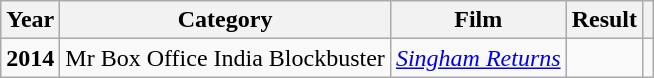<table Class="wikitable">
<tr>
<th>Year</th>
<th>Category</th>
<th>Film</th>
<th>Result</th>
<th></th>
</tr>
<tr>
<td><strong>2014</strong></td>
<td>Mr Box Office India Blockbuster</td>
<td><em><a href='#'>Singham Returns</a></em></td>
<td></td>
<td></td>
</tr>
</table>
